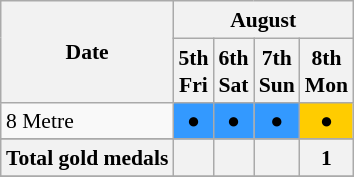<table class="wikitable" style="margin:0.5em auto; font-size:90%; line-height:1.25em;">
<tr>
<th rowspan = 2>Date</th>
<th colspan = 4>August</th>
</tr>
<tr>
<th>5th<br>Fri</th>
<th>6th<br>Sat</th>
<th>7th<br>Sun</th>
<th>8th<br>Mon</th>
</tr>
<tr align="center">
<td align="left">8 Metre</td>
<td bgcolor=#3399ff><span>●</span></td>
<td bgcolor=#3399ff><span>●</span></td>
<td bgcolor=#3399ff><span>●</span></td>
<td bgcolor=#ffcc00><span>●</span></td>
</tr>
<tr align="center">
</tr>
<tr>
<th>Total gold medals</th>
<th></th>
<th></th>
<th></th>
<th>1</th>
</tr>
<tr>
</tr>
</table>
